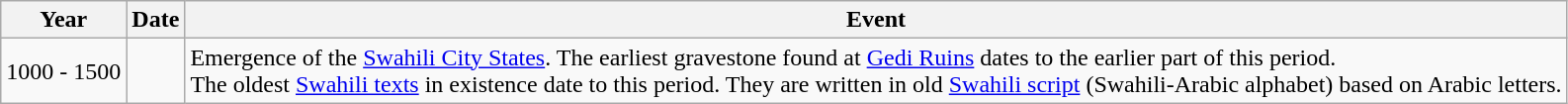<table class="wikitable">
<tr>
<th>Year</th>
<th>Date</th>
<th>Event</th>
</tr>
<tr>
<td>1000 - 1500</td>
<td></td>
<td>Emergence of the <a href='#'>Swahili City States</a>. The earliest gravestone found at <a href='#'>Gedi Ruins</a> dates to the earlier part of this period.<br>The oldest <a href='#'>Swahili texts</a> in existence date to this period. They are written in old <a href='#'>Swahili script</a> (Swahili-Arabic alphabet) based on Arabic letters.</td>
</tr>
</table>
